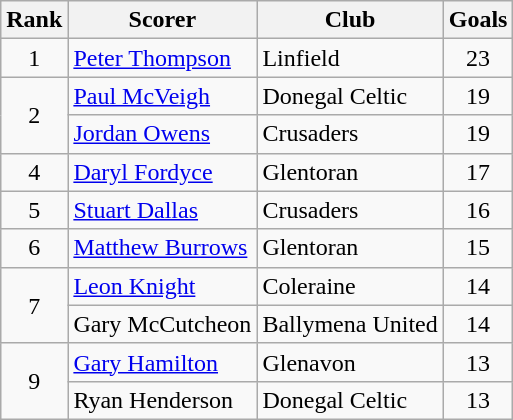<table class="wikitable" style="text-align:center">
<tr>
<th>Rank</th>
<th>Scorer</th>
<th>Club</th>
<th>Goals</th>
</tr>
<tr>
<td>1</td>
<td align="left"> <a href='#'>Peter Thompson</a></td>
<td align="left">Linfield</td>
<td>23</td>
</tr>
<tr>
<td rowspan="2">2</td>
<td align="left"> <a href='#'>Paul McVeigh</a></td>
<td align="left">Donegal Celtic</td>
<td>19</td>
</tr>
<tr>
<td align="left"> <a href='#'>Jordan Owens</a></td>
<td align="left">Crusaders</td>
<td>19</td>
</tr>
<tr>
<td>4</td>
<td align="left"> <a href='#'>Daryl Fordyce</a></td>
<td align="left">Glentoran</td>
<td>17</td>
</tr>
<tr>
<td>5</td>
<td align="left"> <a href='#'>Stuart Dallas</a></td>
<td align="left">Crusaders</td>
<td>16</td>
</tr>
<tr>
<td>6</td>
<td align="left"> <a href='#'>Matthew Burrows</a></td>
<td align="left">Glentoran</td>
<td>15</td>
</tr>
<tr>
<td rowspan="2">7</td>
<td align="left"> <a href='#'>Leon Knight</a></td>
<td align="left">Coleraine</td>
<td>14</td>
</tr>
<tr>
<td align="left"> Gary McCutcheon</td>
<td align="left">Ballymena United</td>
<td>14</td>
</tr>
<tr>
<td rowspan="2">9</td>
<td align="left"> <a href='#'>Gary Hamilton</a></td>
<td align="left">Glenavon</td>
<td>13</td>
</tr>
<tr>
<td align="left"> Ryan Henderson</td>
<td align="left">Donegal Celtic</td>
<td>13</td>
</tr>
</table>
